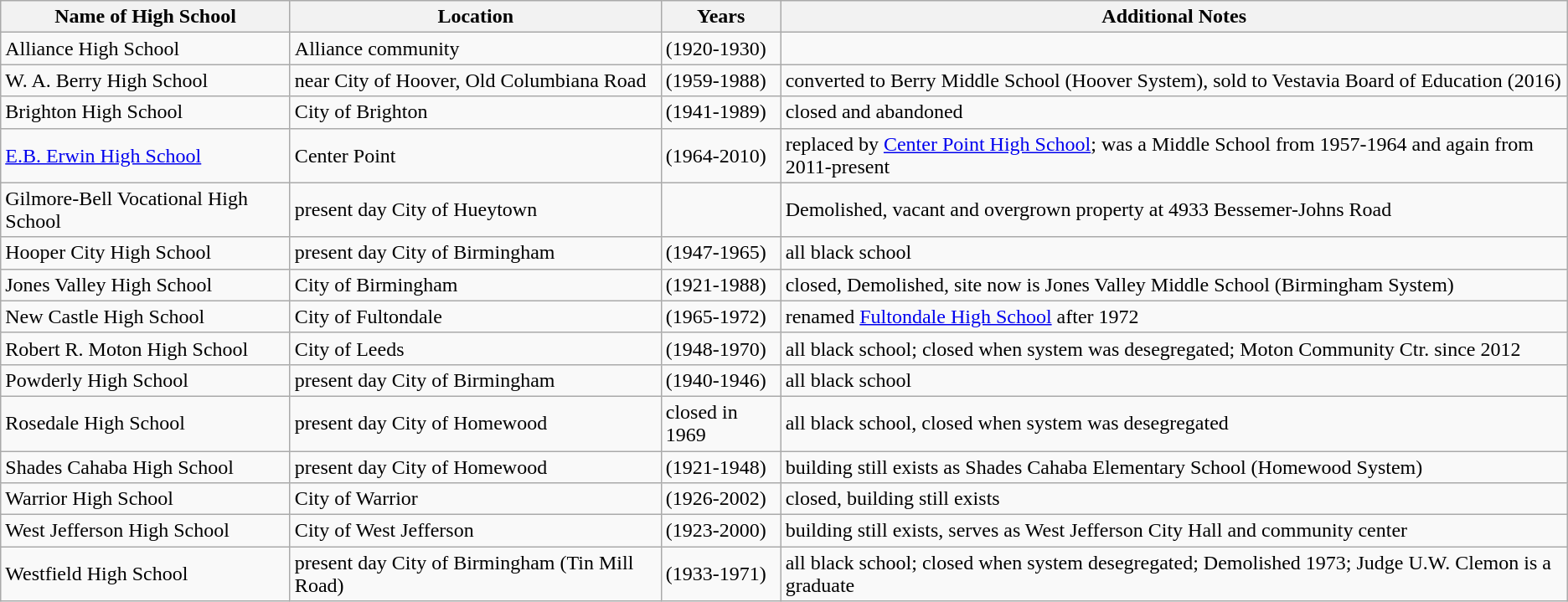<table class="wikitable">
<tr>
<th>Name of High School</th>
<th>Location</th>
<th>Years</th>
<th>Additional Notes</th>
</tr>
<tr>
<td>Alliance High School</td>
<td>Alliance community</td>
<td>(1920-1930)</td>
<td></td>
</tr>
<tr>
<td>W. A. Berry High School</td>
<td>near City of Hoover, Old Columbiana Road</td>
<td>(1959-1988)</td>
<td>converted to Berry Middle School (Hoover System), sold to Vestavia Board of Education (2016)</td>
</tr>
<tr>
<td>Brighton High School</td>
<td>City of Brighton</td>
<td>(1941-1989)</td>
<td>closed and abandoned</td>
</tr>
<tr>
<td><a href='#'>E.B. Erwin High School</a></td>
<td>Center Point</td>
<td>(1964-2010)</td>
<td>replaced by <a href='#'>Center Point High School</a>; was a Middle School from 1957-1964 and again from 2011-present</td>
</tr>
<tr>
<td>Gilmore-Bell Vocational High School</td>
<td>present day City of Hueytown</td>
<td></td>
<td>Demolished, vacant and overgrown property at 4933 Bessemer-Johns Road</td>
</tr>
<tr>
<td>Hooper City High School</td>
<td>present day City of Birmingham</td>
<td>(1947-1965)</td>
<td>all black school</td>
</tr>
<tr>
<td>Jones Valley High School</td>
<td>City of Birmingham</td>
<td>(1921-1988)</td>
<td>closed, Demolished, site now is Jones Valley Middle School (Birmingham System)</td>
</tr>
<tr>
<td>New Castle High School</td>
<td>City of Fultondale</td>
<td>(1965-1972)</td>
<td>renamed <a href='#'>Fultondale High School</a> after 1972</td>
</tr>
<tr>
<td>Robert R. Moton High School</td>
<td>City of Leeds</td>
<td>(1948-1970)</td>
<td>all black school; closed when system was desegregated; Moton Community Ctr. since 2012</td>
</tr>
<tr>
<td>Powderly High School</td>
<td>present day City of Birmingham</td>
<td>(1940-1946)</td>
<td>all black school</td>
</tr>
<tr>
<td>Rosedale High School</td>
<td>present day City of Homewood</td>
<td>closed in 1969</td>
<td>all black school, closed when system was desegregated</td>
</tr>
<tr>
<td>Shades Cahaba High School</td>
<td>present day City of Homewood</td>
<td>(1921-1948)</td>
<td>building still exists as Shades Cahaba Elementary School (Homewood System)</td>
</tr>
<tr>
<td>Warrior High School</td>
<td>City of Warrior</td>
<td>(1926-2002)</td>
<td>closed, building still exists</td>
</tr>
<tr>
<td>West Jefferson High School</td>
<td>City of West Jefferson</td>
<td>(1923-2000)</td>
<td>building still exists, serves as West Jefferson City Hall and community center</td>
</tr>
<tr>
<td>Westfield High School</td>
<td>present day City of Birmingham (Tin Mill Road)</td>
<td>(1933-1971)</td>
<td>all black school; closed when system desegregated; Demolished 1973; Judge U.W. Clemon is a graduate</td>
</tr>
</table>
